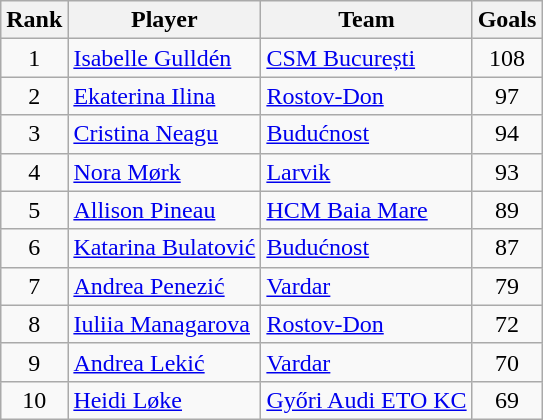<table class="wikitable" style="text-align:center">
<tr>
<th>Rank</th>
<th>Player</th>
<th>Team</th>
<th>Goals</th>
</tr>
<tr>
<td>1</td>
<td align=left> <a href='#'>Isabelle Gulldén</a></td>
<td align=left> <a href='#'>CSM București</a></td>
<td>108</td>
</tr>
<tr>
<td>2</td>
<td align=left> <a href='#'>Ekaterina Ilina</a></td>
<td align=left> <a href='#'>Rostov-Don</a></td>
<td>97</td>
</tr>
<tr>
<td>3</td>
<td align=left> <a href='#'>Cristina Neagu</a></td>
<td align=left> <a href='#'>Budućnost</a></td>
<td>94</td>
</tr>
<tr>
<td>4</td>
<td align=left> <a href='#'>Nora Mørk</a></td>
<td align=left> <a href='#'>Larvik</a></td>
<td>93</td>
</tr>
<tr>
<td>5</td>
<td align=left> <a href='#'>Allison Pineau</a></td>
<td align=left> <a href='#'>HCM Baia Mare</a></td>
<td>89</td>
</tr>
<tr>
<td>6</td>
<td align=left> <a href='#'>Katarina Bulatović</a></td>
<td align=left> <a href='#'>Budućnost</a></td>
<td>87</td>
</tr>
<tr>
<td>7</td>
<td align=left> <a href='#'>Andrea Penezić</a></td>
<td align=left> <a href='#'>Vardar</a></td>
<td>79</td>
</tr>
<tr>
<td>8</td>
<td align=left> <a href='#'>Iuliia Managarova</a></td>
<td align=left> <a href='#'>Rostov-Don</a></td>
<td>72</td>
</tr>
<tr>
<td>9</td>
<td align=left> <a href='#'>Andrea Lekić</a></td>
<td align=left> <a href='#'>Vardar</a></td>
<td>70</td>
</tr>
<tr>
<td>10</td>
<td align=left> <a href='#'>Heidi Løke</a></td>
<td align=left> <a href='#'>Győri Audi ETO KC</a></td>
<td>69</td>
</tr>
</table>
